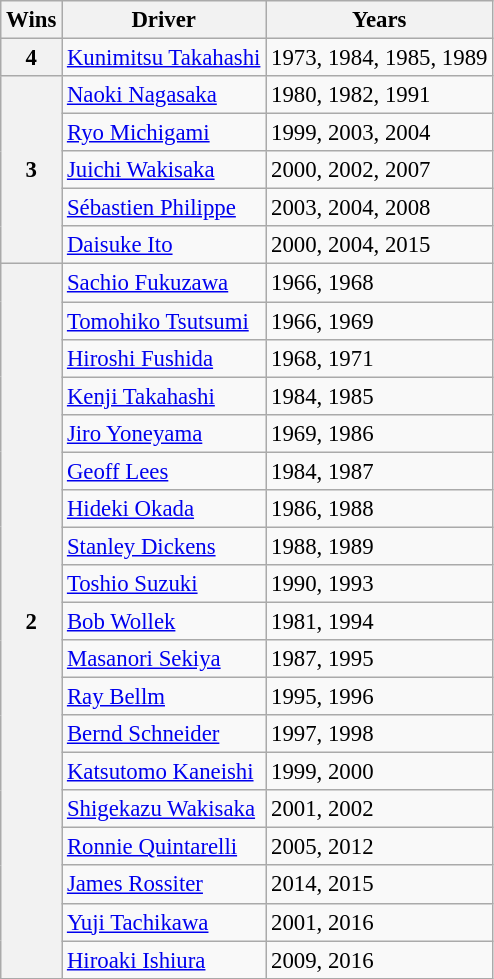<table class="wikitable" style="font-size: 95%;">
<tr>
<th>Wins</th>
<th>Driver</th>
<th>Years</th>
</tr>
<tr>
<th>4</th>
<td> <a href='#'>Kunimitsu Takahashi</a></td>
<td>1973, 1984, 1985, 1989</td>
</tr>
<tr>
<th rowspan="5">3</th>
<td> <a href='#'>Naoki Nagasaka</a></td>
<td>1980, 1982, 1991</td>
</tr>
<tr>
<td> <a href='#'>Ryo Michigami</a></td>
<td>1999, 2003, 2004</td>
</tr>
<tr>
<td> <a href='#'>Juichi Wakisaka</a></td>
<td>2000, 2002, 2007</td>
</tr>
<tr>
<td> <a href='#'>Sébastien Philippe</a></td>
<td>2003, 2004, 2008</td>
</tr>
<tr>
<td> <a href='#'>Daisuke Ito</a></td>
<td>2000, 2004, 2015</td>
</tr>
<tr>
<th rowspan="19">2</th>
<td> <a href='#'>Sachio Fukuzawa</a></td>
<td>1966, 1968</td>
</tr>
<tr>
<td> <a href='#'>Tomohiko Tsutsumi</a></td>
<td>1966, 1969</td>
</tr>
<tr>
<td> <a href='#'>Hiroshi Fushida</a></td>
<td>1968, 1971</td>
</tr>
<tr>
<td> <a href='#'>Kenji Takahashi</a></td>
<td>1984, 1985</td>
</tr>
<tr>
<td> <a href='#'>Jiro Yoneyama</a></td>
<td>1969, 1986</td>
</tr>
<tr>
<td> <a href='#'>Geoff Lees</a></td>
<td>1984, 1987</td>
</tr>
<tr>
<td> <a href='#'>Hideki Okada</a></td>
<td>1986, 1988</td>
</tr>
<tr>
<td> <a href='#'>Stanley Dickens</a></td>
<td>1988, 1989</td>
</tr>
<tr>
<td> <a href='#'>Toshio Suzuki</a></td>
<td>1990, 1993</td>
</tr>
<tr>
<td> <a href='#'>Bob Wollek</a></td>
<td>1981, 1994</td>
</tr>
<tr>
<td> <a href='#'>Masanori Sekiya</a></td>
<td>1987, 1995</td>
</tr>
<tr>
<td> <a href='#'>Ray Bellm</a></td>
<td>1995, 1996</td>
</tr>
<tr>
<td> <a href='#'>Bernd Schneider</a></td>
<td>1997, 1998</td>
</tr>
<tr>
<td> <a href='#'>Katsutomo Kaneishi</a></td>
<td>1999, 2000</td>
</tr>
<tr>
<td> <a href='#'>Shigekazu Wakisaka</a></td>
<td>2001, 2002</td>
</tr>
<tr>
<td> <a href='#'>Ronnie Quintarelli</a></td>
<td>2005, 2012</td>
</tr>
<tr>
<td> <a href='#'>James Rossiter</a></td>
<td>2014, 2015</td>
</tr>
<tr>
<td> <a href='#'>Yuji Tachikawa</a></td>
<td>2001, 2016</td>
</tr>
<tr>
<td> <a href='#'>Hiroaki Ishiura</a></td>
<td>2009, 2016</td>
</tr>
</table>
